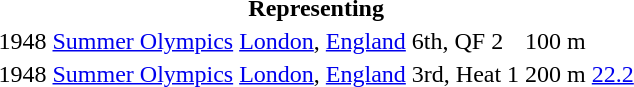<table>
<tr>
<th colspan="6">Representing </th>
</tr>
<tr>
<td>1948</td>
<td><a href='#'>Summer Olympics</a></td>
<td><a href='#'>London</a>, <a href='#'>England</a></td>
<td>6th, QF 2</td>
<td>100 m</td>
<td><a href='#'></a></td>
</tr>
<tr>
<td>1948</td>
<td><a href='#'>Summer Olympics</a></td>
<td><a href='#'>London</a>, <a href='#'>England</a></td>
<td>3rd, Heat 1</td>
<td>200 m</td>
<td><a href='#'>22.2</a></td>
</tr>
</table>
